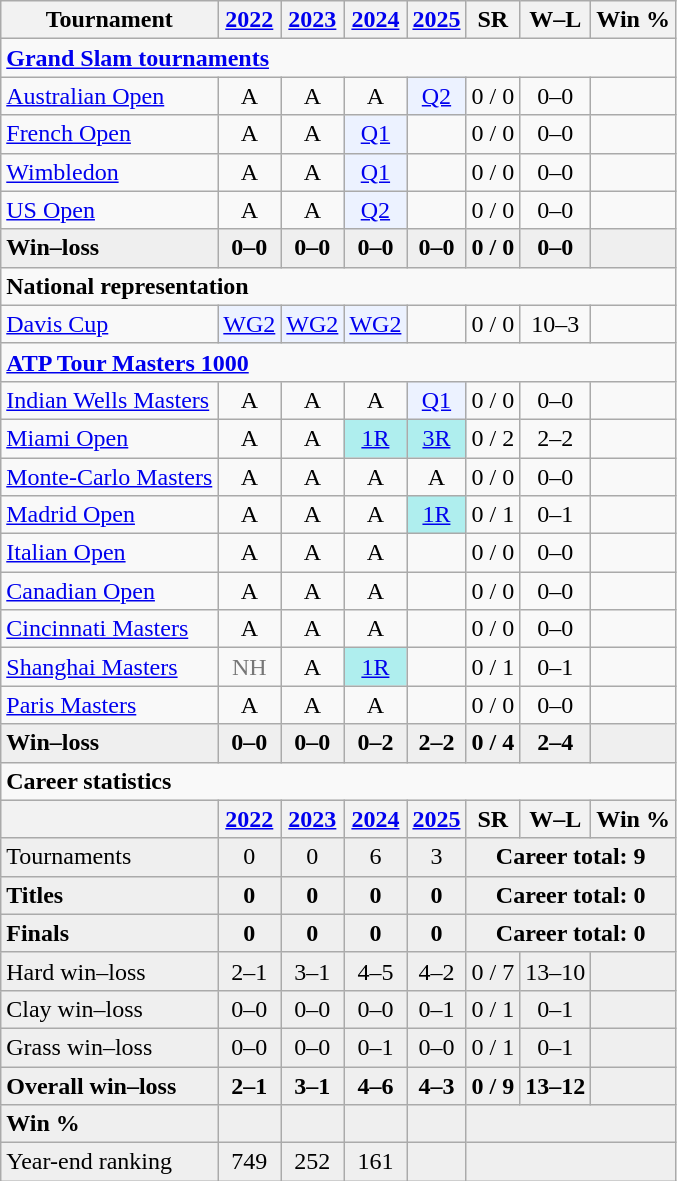<table class=wikitable style=text-align:center>
<tr>
<th>Tournament</th>
<th><a href='#'>2022</a></th>
<th><a href='#'>2023</a></th>
<th><a href='#'>2024</a></th>
<th><a href='#'>2025</a></th>
<th>SR</th>
<th>W–L</th>
<th>Win %</th>
</tr>
<tr>
<td colspan=11 align=left><strong><a href='#'>Grand Slam tournaments</a></strong></td>
</tr>
<tr>
<td align=left><a href='#'>Australian Open</a></td>
<td>A</td>
<td>A</td>
<td>A</td>
<td style=background:#ecf2ff><a href='#'>Q2</a></td>
<td>0 / 0</td>
<td>0–0</td>
<td></td>
</tr>
<tr>
<td align=left><a href='#'>French Open</a></td>
<td>A</td>
<td>A</td>
<td style=background:#ecf2ff><a href='#'>Q1</a></td>
<td></td>
<td>0 / 0</td>
<td>0–0</td>
<td></td>
</tr>
<tr>
<td align=left><a href='#'>Wimbledon</a></td>
<td>A</td>
<td>A</td>
<td style=background:#ecf2ff><a href='#'>Q1</a></td>
<td></td>
<td>0 / 0</td>
<td>0–0</td>
<td></td>
</tr>
<tr>
<td align=left><a href='#'>US Open</a></td>
<td>A</td>
<td>A</td>
<td style=background:#ecf2ff><a href='#'>Q2</a></td>
<td></td>
<td>0 / 0</td>
<td>0–0</td>
<td></td>
</tr>
<tr style=font-weight:bold;background:#efefef>
<td style=text-align:left>Win–loss</td>
<td>0–0</td>
<td>0–0</td>
<td>0–0</td>
<td>0–0</td>
<td>0 / 0</td>
<td>0–0</td>
<td></td>
</tr>
<tr>
<td colspan=11 align=left><strong>National representation</strong></td>
</tr>
<tr>
<td align=left><a href='#'>Davis Cup</a></td>
<td style=background:#ecf2ff><a href='#'>WG2</a></td>
<td style=background:#ecf2ff><a href='#'>WG2</a></td>
<td style=background:#ecf2ff><a href='#'>WG2</a></td>
<td></td>
<td>0 / 0</td>
<td>10–3</td>
<td></td>
</tr>
<tr>
<td colspan=11 align=left><strong><a href='#'>ATP Tour Masters 1000</a></strong></td>
</tr>
<tr>
<td align=left><a href='#'>Indian Wells Masters</a></td>
<td>A</td>
<td>A</td>
<td>A</td>
<td style=background:#ecf2ff><a href='#'>Q1</a></td>
<td>0 / 0</td>
<td>0–0</td>
<td></td>
</tr>
<tr>
<td align=left><a href='#'>Miami Open</a></td>
<td>A</td>
<td>A</td>
<td style=background:#afeeee><a href='#'>1R</a></td>
<td style=background:#afeeee><a href='#'>3R</a></td>
<td>0 / 2</td>
<td>2–2</td>
<td></td>
</tr>
<tr>
<td align=left><a href='#'>Monte-Carlo Masters</a></td>
<td>A</td>
<td>A</td>
<td>A</td>
<td>A</td>
<td>0 / 0</td>
<td>0–0</td>
<td></td>
</tr>
<tr>
<td align=left><a href='#'>Madrid Open</a></td>
<td>A</td>
<td>A</td>
<td>A</td>
<td style=background:#afeeee><a href='#'>1R</a></td>
<td>0 / 1</td>
<td>0–1</td>
<td></td>
</tr>
<tr>
<td align=left><a href='#'>Italian Open</a></td>
<td>A</td>
<td>A</td>
<td>A</td>
<td></td>
<td>0 / 0</td>
<td>0–0</td>
<td></td>
</tr>
<tr>
<td align=left><a href='#'>Canadian Open</a></td>
<td>A</td>
<td>A</td>
<td>A</td>
<td></td>
<td>0 / 0</td>
<td>0–0</td>
<td></td>
</tr>
<tr>
<td align=left><a href='#'>Cincinnati Masters</a></td>
<td>A</td>
<td>A</td>
<td>A</td>
<td></td>
<td>0 / 0</td>
<td>0–0</td>
<td></td>
</tr>
<tr>
<td align=left><a href='#'>Shanghai Masters</a></td>
<td style=color:#767676>NH</td>
<td>A</td>
<td style=background:#afeeee><a href='#'>1R</a></td>
<td></td>
<td>0 / 1</td>
<td>0–1</td>
<td></td>
</tr>
<tr>
<td align=left><a href='#'>Paris Masters</a></td>
<td>A</td>
<td>A</td>
<td>A</td>
<td></td>
<td>0 / 0</td>
<td>0–0</td>
<td></td>
</tr>
<tr style=font-weight:bold;background:#efefef>
<td style=text-align:left>Win–loss</td>
<td>0–0</td>
<td>0–0</td>
<td>0–2</td>
<td>2–2</td>
<td>0 / 4</td>
<td>2–4</td>
<td></td>
</tr>
<tr>
<td colspan=10 style=text-align:left><strong>Career statistics</strong></td>
</tr>
<tr style=font-weight:bold;background:#efefef>
<th></th>
<th><a href='#'>2022</a></th>
<th><a href='#'>2023</a></th>
<th><a href='#'>2024</a></th>
<th><a href='#'>2025</a></th>
<th>SR</th>
<th>W–L</th>
<th>Win %</th>
</tr>
<tr bgcolor=efefef>
<td style=text-align:left>Tournaments</td>
<td>0</td>
<td>0</td>
<td>6</td>
<td>3</td>
<td colspan=3><strong>Career total: 9</strong></td>
</tr>
<tr style=font-weight:bold;background:#efefef>
<td style=text-align:left>Titles</td>
<td>0</td>
<td>0</td>
<td>0</td>
<td>0</td>
<td colspan=3><strong>Career total: 0</strong></td>
</tr>
<tr style=font-weight:bold;background:#efefef>
<td style=text-align:left>Finals</td>
<td>0</td>
<td>0</td>
<td>0</td>
<td>0</td>
<td colspan=3><strong>Career total: 0</strong></td>
</tr>
<tr style=background:#efefef>
<td style=text-align:left>Hard win–loss</td>
<td>2–1</td>
<td>3–1</td>
<td>4–5</td>
<td>4–2</td>
<td>0 / 7</td>
<td>13–10</td>
<td></td>
</tr>
<tr style=background:#efefef>
<td style=text-align:left>Clay win–loss</td>
<td>0–0</td>
<td>0–0</td>
<td>0–0</td>
<td>0–1</td>
<td>0 / 1</td>
<td>0–1</td>
<td></td>
</tr>
<tr style=background:#efefef>
<td style=text-align:left>Grass win–loss</td>
<td>0–0</td>
<td>0–0</td>
<td>0–1</td>
<td>0–0</td>
<td>0 / 1</td>
<td>0–1</td>
<td></td>
</tr>
<tr style=font-weight:bold;background:#efefef>
<td style=text-align:left>Overall win–loss</td>
<td>2–1</td>
<td>3–1</td>
<td>4–6</td>
<td>4–3</td>
<td>0 / 9</td>
<td>13–12</td>
<td></td>
</tr>
<tr style=font-weight:bold;background:#efefef>
<td style=text-align:left>Win %</td>
<td></td>
<td></td>
<td></td>
<td></td>
<td colspan=3></td>
</tr>
<tr bgcolor=efefef>
<td style=text-align:left>Year-end ranking</td>
<td>749</td>
<td>252</td>
<td>161</td>
<td></td>
<td colspan=3></td>
</tr>
</table>
